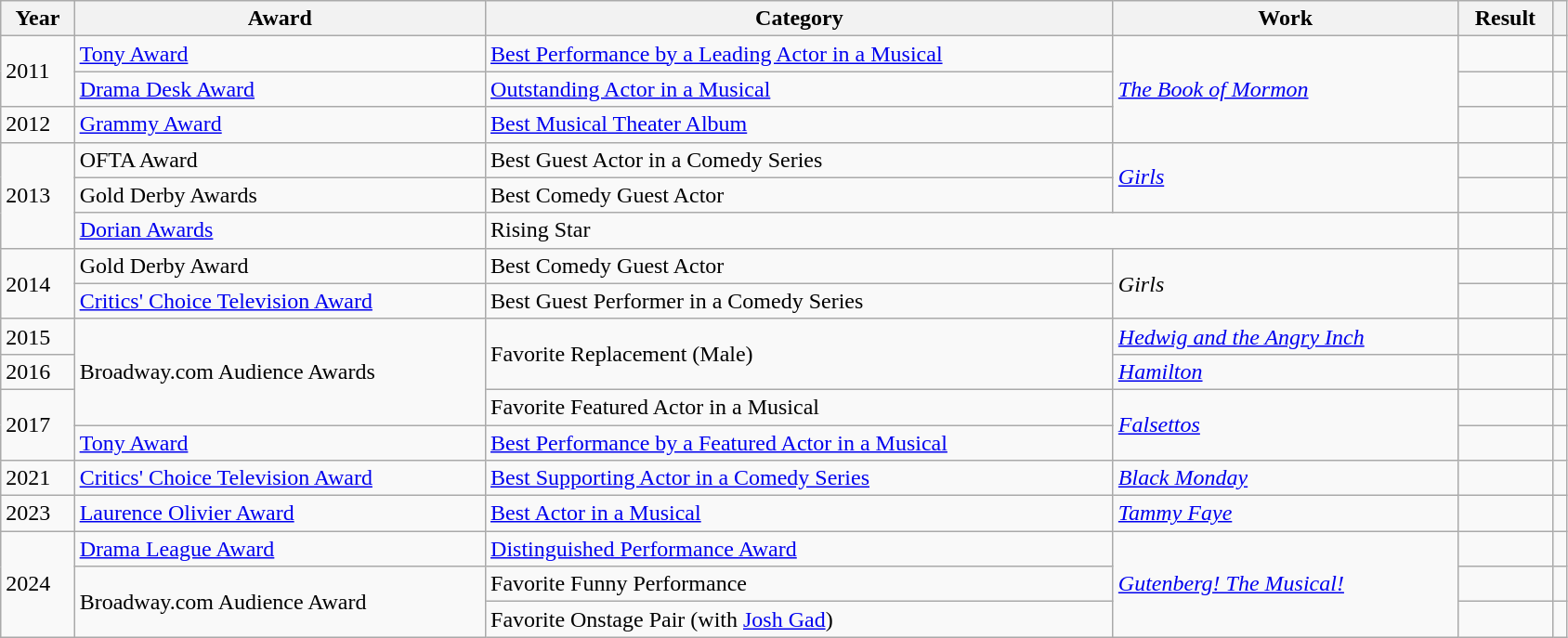<table class="wikitable sortable" width="89%">
<tr>
<th class=unsortable>Year</th>
<th>Award</th>
<th>Category</th>
<th>Work</th>
<th>Result</th>
<th class=unsortable></th>
</tr>
<tr>
<td rowspan=2>2011</td>
<td><a href='#'>Tony Award</a></td>
<td><a href='#'>Best Performance by a Leading Actor in a Musical</a></td>
<td rowspan="3"><em><a href='#'>The Book of Mormon</a></em></td>
<td></td>
<td></td>
</tr>
<tr>
<td><a href='#'>Drama Desk Award</a></td>
<td><a href='#'>Outstanding Actor in a Musical</a></td>
<td></td>
<td></td>
</tr>
<tr>
<td>2012</td>
<td><a href='#'>Grammy Award</a></td>
<td><a href='#'>Best Musical Theater Album</a></td>
<td></td>
<td></td>
</tr>
<tr>
<td rowspan=3>2013</td>
<td>OFTA Award</td>
<td>Best Guest Actor in a Comedy Series</td>
<td rowspan=2><em><a href='#'>Girls</a></em></td>
<td></td>
<td></td>
</tr>
<tr>
<td>Gold Derby Awards</td>
<td>Best Comedy Guest Actor</td>
<td></td>
<td></td>
</tr>
<tr>
<td><a href='#'>Dorian Awards</a></td>
<td colspan="2">Rising Star</td>
<td></td>
<td></td>
</tr>
<tr>
<td rowspan=2>2014</td>
<td>Gold Derby Award</td>
<td>Best Comedy Guest Actor</td>
<td rowspan=2><em>Girls</em></td>
<td></td>
<td></td>
</tr>
<tr>
<td><a href='#'>Critics' Choice Television Award</a></td>
<td>Best Guest Performer in a Comedy Series</td>
<td></td>
<td></td>
</tr>
<tr>
<td>2015</td>
<td rowspan="3">Broadway.com Audience Awards</td>
<td rowspan="2">Favorite Replacement (Male)</td>
<td><em><a href='#'>Hedwig and the Angry Inch</a></em></td>
<td></td>
<td></td>
</tr>
<tr>
<td>2016</td>
<td><em><a href='#'>Hamilton</a></em></td>
<td></td>
<td></td>
</tr>
<tr>
<td rowspan="2">2017</td>
<td>Favorite Featured Actor in a Musical</td>
<td rowspan="2"><em><a href='#'>Falsettos</a></em></td>
<td></td>
<td></td>
</tr>
<tr>
<td><a href='#'>Tony Award</a></td>
<td><a href='#'>Best Performance by a Featured Actor in a Musical</a></td>
<td></td>
<td></td>
</tr>
<tr>
<td>2021</td>
<td><a href='#'>Critics' Choice Television Award</a></td>
<td><a href='#'>Best Supporting Actor in a Comedy Series</a></td>
<td><em><a href='#'>Black Monday</a></em></td>
<td></td>
<td></td>
</tr>
<tr>
<td>2023</td>
<td><a href='#'>Laurence Olivier Award</a></td>
<td><a href='#'>Best Actor in a Musical</a></td>
<td><em><a href='#'>Tammy Faye</a></em></td>
<td></td>
<td></td>
</tr>
<tr>
<td rowspan="3">2024</td>
<td><a href='#'>Drama League Award</a></td>
<td><a href='#'>Distinguished Performance Award</a></td>
<td rowspan="3"><em><a href='#'>Gutenberg! The Musical!</a></em></td>
<td></td>
<td></td>
</tr>
<tr>
<td rowspan="2">Broadway.com Audience Award</td>
<td>Favorite Funny Performance</td>
<td></td>
<td></td>
</tr>
<tr>
<td>Favorite Onstage Pair (with <a href='#'>Josh Gad</a>)</td>
<td></td>
<td></td>
</tr>
</table>
